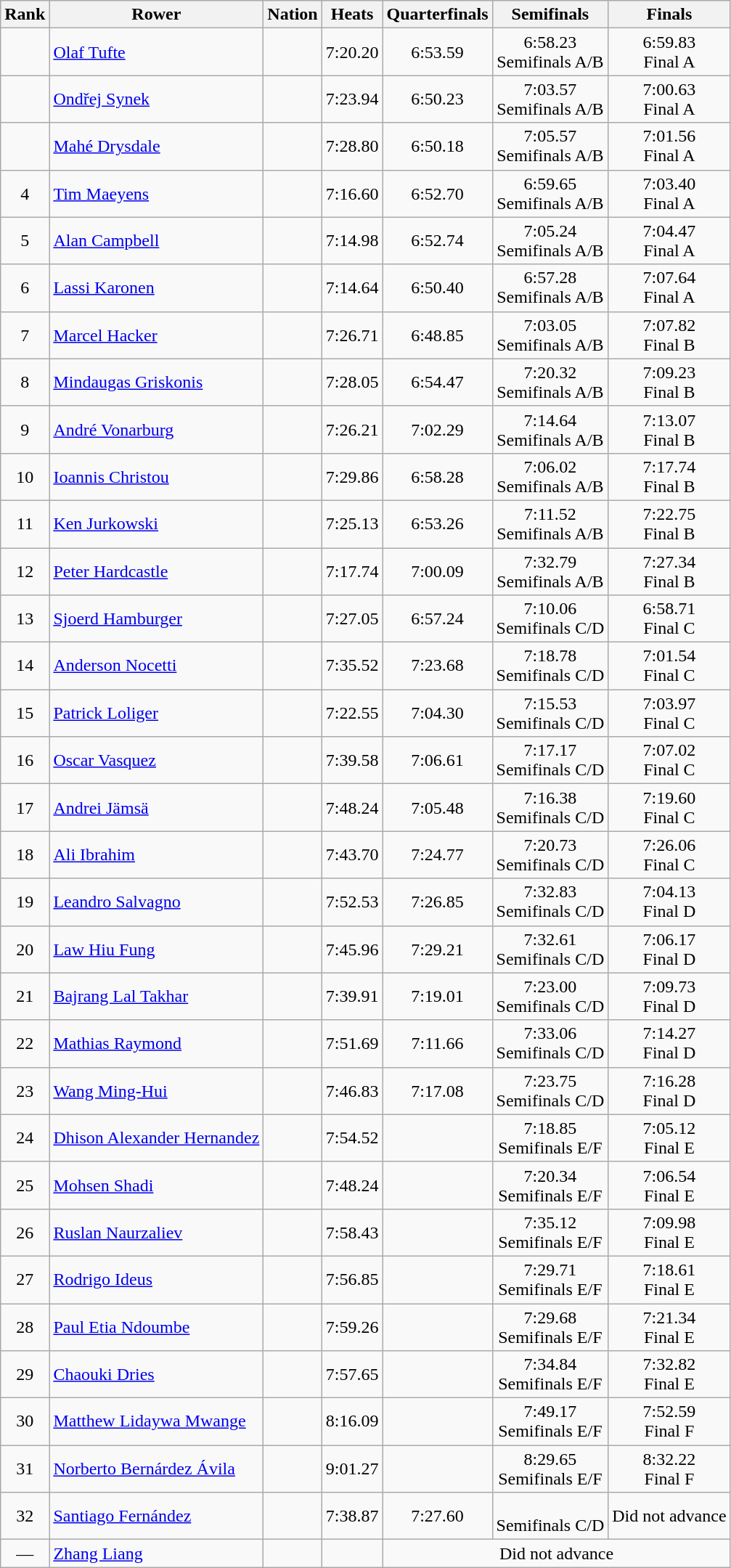<table class="wikitable sortable" style="text-align:center">
<tr>
<th>Rank</th>
<th>Rower</th>
<th>Nation</th>
<th>Heats</th>
<th>Quarterfinals</th>
<th>Semifinals</th>
<th>Finals</th>
</tr>
<tr>
<td></td>
<td align=left><a href='#'>Olaf Tufte</a></td>
<td align=left></td>
<td>7:20.20</td>
<td>6:53.59</td>
<td>6:58.23<br>Semifinals A/B</td>
<td>6:59.83<br>Final A</td>
</tr>
<tr>
<td></td>
<td align=left><a href='#'>Ondřej Synek</a></td>
<td align=left></td>
<td>7:23.94</td>
<td>6:50.23</td>
<td>7:03.57<br>Semifinals A/B</td>
<td>7:00.63<br>Final A</td>
</tr>
<tr>
<td></td>
<td align=left><a href='#'>Mahé Drysdale</a></td>
<td align=left></td>
<td>7:28.80</td>
<td>6:50.18</td>
<td>7:05.57<br>Semifinals A/B</td>
<td>7:01.56<br>Final A</td>
</tr>
<tr>
<td>4</td>
<td align=left><a href='#'>Tim Maeyens</a></td>
<td align=left></td>
<td>7:16.60</td>
<td>6:52.70</td>
<td>6:59.65<br>Semifinals A/B</td>
<td>7:03.40<br>Final A</td>
</tr>
<tr>
<td>5</td>
<td align=left><a href='#'>Alan Campbell</a></td>
<td align=left></td>
<td>7:14.98</td>
<td>6:52.74</td>
<td>7:05.24<br>Semifinals A/B</td>
<td>7:04.47<br>Final A</td>
</tr>
<tr>
<td>6</td>
<td align=left><a href='#'>Lassi Karonen</a></td>
<td align=left></td>
<td>7:14.64</td>
<td>6:50.40</td>
<td>6:57.28<br>Semifinals A/B</td>
<td>7:07.64 <br>Final A</td>
</tr>
<tr>
<td>7</td>
<td align=left><a href='#'>Marcel Hacker</a></td>
<td align=left></td>
<td>7:26.71</td>
<td>6:48.85</td>
<td>7:03.05<br>Semifinals A/B</td>
<td>7:07.82<br>Final B</td>
</tr>
<tr>
<td>8</td>
<td align=left><a href='#'>Mindaugas Griskonis</a></td>
<td align=left></td>
<td>7:28.05</td>
<td>6:54.47</td>
<td>7:20.32<br>Semifinals A/B</td>
<td>7:09.23<br>Final B</td>
</tr>
<tr>
<td>9</td>
<td align=left><a href='#'>André Vonarburg</a></td>
<td align=left></td>
<td>7:26.21</td>
<td>7:02.29</td>
<td>7:14.64<br>Semifinals A/B</td>
<td>7:13.07<br>Final B</td>
</tr>
<tr>
<td>10</td>
<td align=left><a href='#'>Ioannis Christou</a></td>
<td align=left></td>
<td>7:29.86</td>
<td>6:58.28</td>
<td>7:06.02<br>Semifinals A/B</td>
<td>7:17.74<br>Final B</td>
</tr>
<tr>
<td>11</td>
<td align=left><a href='#'>Ken Jurkowski</a></td>
<td align=left></td>
<td>7:25.13</td>
<td>6:53.26</td>
<td>7:11.52<br>Semifinals A/B</td>
<td>7:22.75<br>Final B</td>
</tr>
<tr>
<td>12</td>
<td align=left><a href='#'>Peter Hardcastle</a></td>
<td align=left></td>
<td>7:17.74</td>
<td>7:00.09</td>
<td>7:32.79<br>Semifinals A/B</td>
<td>7:27.34<br>Final B</td>
</tr>
<tr>
<td>13</td>
<td align=left><a href='#'>Sjoerd Hamburger</a></td>
<td align=left></td>
<td>7:27.05</td>
<td>6:57.24</td>
<td>7:10.06<br>Semifinals C/D</td>
<td>6:58.71<br>Final C</td>
</tr>
<tr>
<td>14</td>
<td align=left><a href='#'>Anderson Nocetti</a></td>
<td align=left></td>
<td>7:35.52</td>
<td>7:23.68</td>
<td>7:18.78<br>Semifinals C/D</td>
<td>7:01.54<br>Final C</td>
</tr>
<tr>
<td>15</td>
<td align=left><a href='#'>Patrick Loliger</a></td>
<td align=left></td>
<td>7:22.55</td>
<td>7:04.30</td>
<td>7:15.53<br>Semifinals C/D</td>
<td>7:03.97<br>Final C</td>
</tr>
<tr>
<td>16</td>
<td align=left><a href='#'>Oscar Vasquez</a></td>
<td align=left></td>
<td>7:39.58</td>
<td>7:06.61</td>
<td>7:17.17<br>Semifinals C/D</td>
<td>7:07.02<br>Final C</td>
</tr>
<tr>
<td>17</td>
<td align=left><a href='#'>Andrei Jämsä</a></td>
<td align=left></td>
<td>7:48.24</td>
<td>7:05.48</td>
<td>7:16.38<br>Semifinals C/D</td>
<td>7:19.60<br>Final C</td>
</tr>
<tr>
<td>18</td>
<td align=left><a href='#'>Ali Ibrahim</a></td>
<td align=left></td>
<td>7:43.70</td>
<td>7:24.77</td>
<td>7:20.73<br>Semifinals C/D</td>
<td>7:26.06<br>Final C</td>
</tr>
<tr>
<td>19</td>
<td align=left><a href='#'>Leandro Salvagno</a></td>
<td align=left></td>
<td>7:52.53</td>
<td>7:26.85</td>
<td>7:32.83<br>Semifinals C/D</td>
<td>7:04.13<br>Final D</td>
</tr>
<tr>
<td>20</td>
<td align=left><a href='#'>Law Hiu Fung</a></td>
<td align=left></td>
<td>7:45.96</td>
<td>7:29.21</td>
<td>7:32.61<br>Semifinals C/D</td>
<td>7:06.17<br>Final D</td>
</tr>
<tr>
<td>21</td>
<td align=left><a href='#'>Bajrang Lal Takhar</a></td>
<td align=left></td>
<td>7:39.91</td>
<td>7:19.01</td>
<td>7:23.00<br>Semifinals C/D</td>
<td>7:09.73<br>Final D</td>
</tr>
<tr>
<td>22</td>
<td align=left><a href='#'>Mathias Raymond</a></td>
<td align=left></td>
<td>7:51.69</td>
<td>7:11.66</td>
<td>7:33.06<br>Semifinals C/D</td>
<td>7:14.27<br>Final D</td>
</tr>
<tr>
<td>23</td>
<td align=left><a href='#'>Wang Ming-Hui</a></td>
<td align=left></td>
<td>7:46.83</td>
<td>7:17.08</td>
<td>7:23.75<br>Semifinals C/D</td>
<td>7:16.28<br>Final D</td>
</tr>
<tr>
<td>24</td>
<td align=left><a href='#'>Dhison Alexander Hernandez</a></td>
<td align=left></td>
<td>7:54.52</td>
<td></td>
<td>7:18.85<br>Semifinals E/F</td>
<td>7:05.12<br>Final E</td>
</tr>
<tr>
<td>25</td>
<td align=left><a href='#'>Mohsen Shadi</a></td>
<td align=left></td>
<td>7:48.24</td>
<td></td>
<td>7:20.34<br>Semifinals E/F</td>
<td>7:06.54<br>Final E</td>
</tr>
<tr>
<td>26</td>
<td align=left><a href='#'>Ruslan Naurzaliev</a></td>
<td align=left></td>
<td>7:58.43</td>
<td></td>
<td>7:35.12<br>Semifinals E/F</td>
<td>7:09.98<br>Final E</td>
</tr>
<tr>
<td>27</td>
<td align=left><a href='#'>Rodrigo Ideus</a></td>
<td align=left></td>
<td>7:56.85</td>
<td></td>
<td>7:29.71<br>Semifinals E/F</td>
<td>7:18.61<br>Final E</td>
</tr>
<tr>
<td>28</td>
<td align=left><a href='#'>Paul Etia Ndoumbe</a></td>
<td align=left></td>
<td>7:59.26</td>
<td></td>
<td>7:29.68<br>Semifinals E/F</td>
<td>7:21.34<br>Final E</td>
</tr>
<tr>
<td>29</td>
<td align=left><a href='#'>Chaouki Dries</a></td>
<td align=left></td>
<td>7:57.65</td>
<td></td>
<td>7:34.84<br>Semifinals E/F</td>
<td>7:32.82<br>Final E</td>
</tr>
<tr>
<td>30</td>
<td align=left><a href='#'>Matthew Lidaywa Mwange</a></td>
<td align=left></td>
<td>8:16.09</td>
<td></td>
<td>7:49.17<br>Semifinals E/F</td>
<td>7:52.59<br>Final F</td>
</tr>
<tr>
<td>31</td>
<td align=left><a href='#'>Norberto Bernárdez Ávila</a></td>
<td align=left></td>
<td>9:01.27</td>
<td></td>
<td>8:29.65<br>Semifinals E/F</td>
<td>8:32.22<br>Final F</td>
</tr>
<tr>
<td>32</td>
<td align=left><a href='#'>Santiago Fernández</a></td>
<td align=left></td>
<td>7:38.87</td>
<td>7:27.60</td>
<td data-sort-value=9:99.99><br>Semifinals C/D</td>
<td data-sort-value=9:99.99>Did not advance</td>
</tr>
<tr>
<td data-sort-value=33>—</td>
<td align=left><a href='#'>Zhang Liang</a></td>
<td align=left></td>
<td data-sort-value=9:99.99></td>
<td colspan=3 data-sort-value=9:99.99>Did not advance</td>
</tr>
</table>
